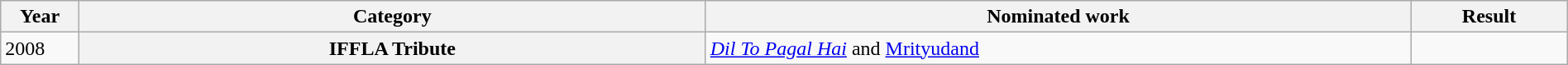<table class="wikitable sortable plainrowheaders" style="width:100%;">
<tr>
<th scope="col" style="width:5%;">Year</th>
<th scope="col" style="width:40%;">Category</th>
<th scope="col" style="width:45%;">Nominated work</th>
<th scope="col" style="width:10%;">Result</th>
</tr>
<tr>
<td>2008</td>
<th scope="row">IFFLA Tribute</th>
<td><em><a href='#'>Dil To Pagal Hai</a></em> and <a href='#'>Mrityudand</a></td>
<td></td>
</tr>
</table>
